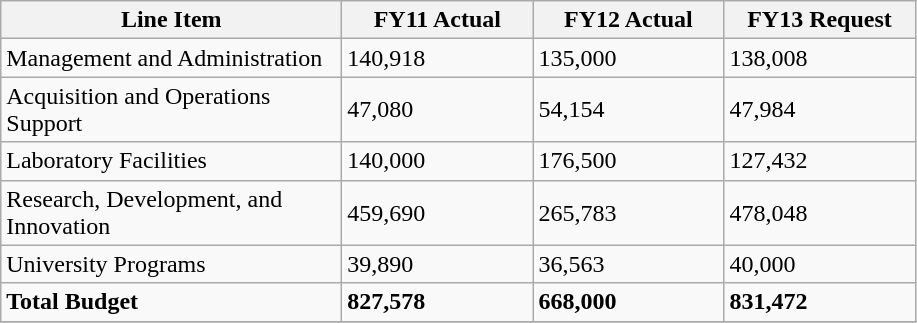<table class="wikitable">
<tr>
<th scope="col" width="220">Line Item</th>
<th scope="col" width="120">FY11 Actual</th>
<th scope ="col" width="120">FY12 Actual</th>
<th scope="col" width="120">FY13 Request</th>
</tr>
<tr>
<td>Management and Administration</td>
<td>140,918</td>
<td>135,000</td>
<td>138,008</td>
</tr>
<tr>
<td>Acquisition and Operations Support</td>
<td>47,080</td>
<td>54,154</td>
<td>47,984</td>
</tr>
<tr>
<td>Laboratory Facilities</td>
<td>140,000</td>
<td>176,500</td>
<td>127,432</td>
</tr>
<tr>
<td>Research, Development, and Innovation</td>
<td>459,690</td>
<td>265,783</td>
<td>478,048</td>
</tr>
<tr>
<td>University Programs</td>
<td>39,890</td>
<td>36,563</td>
<td>40,000</td>
</tr>
<tr>
<td><strong>Total Budget</strong></td>
<td><strong>827,578</strong></td>
<td><strong>668,000</strong></td>
<td><strong>831,472</strong></td>
</tr>
<tr>
</tr>
</table>
